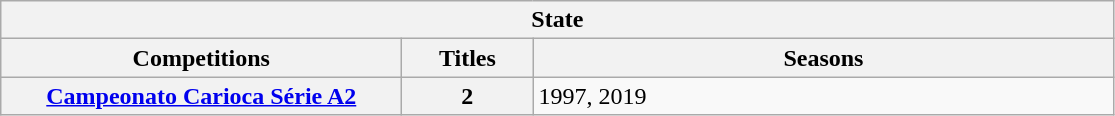<table class="wikitable">
<tr>
<th colspan="3">State</th>
</tr>
<tr>
<th style="width:260px">Competitions</th>
<th style="width:80px">Titles</th>
<th style="width:380px">Seasons</th>
</tr>
<tr>
<th style="text-align:center"><a href='#'>Campeonato Carioca Série A2</a></th>
<th style="text-align:center"><strong>2</strong></th>
<td align="left">1997, 2019</td>
</tr>
</table>
